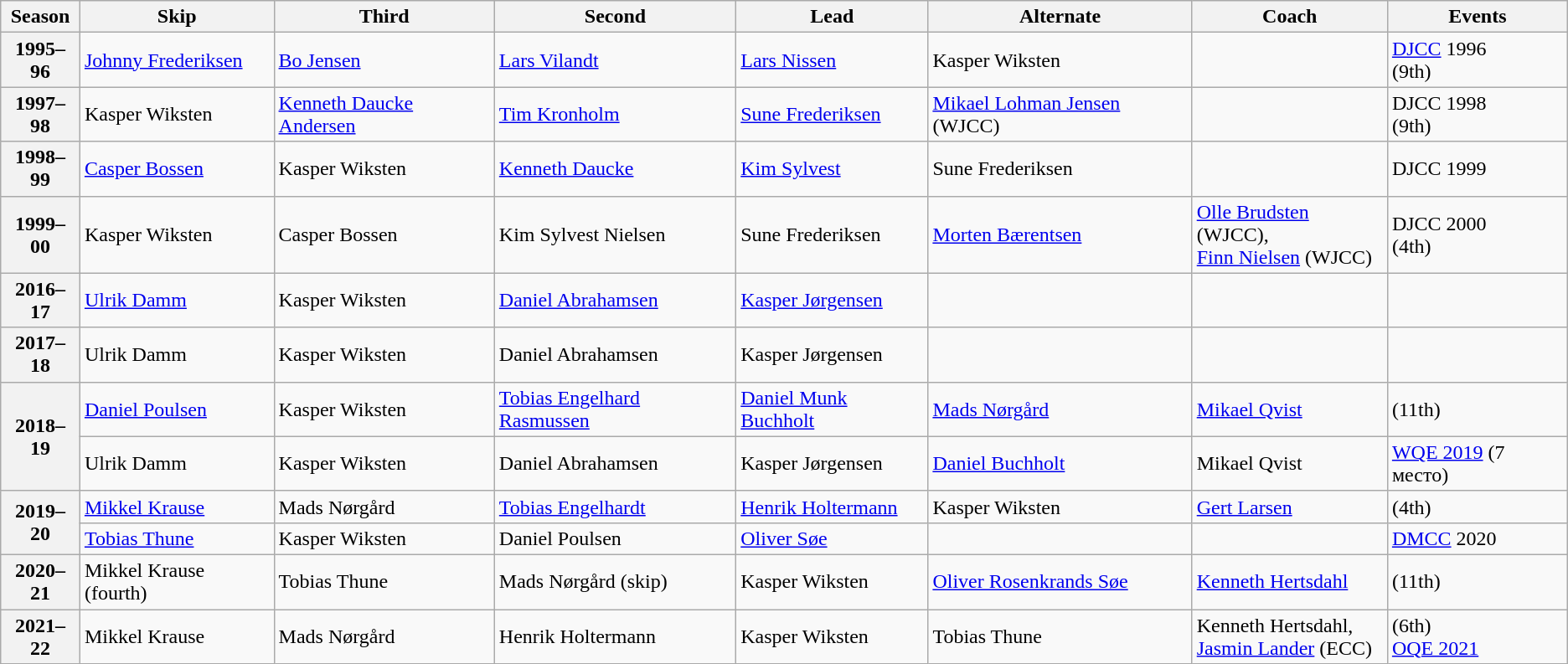<table class="wikitable">
<tr>
<th scope="col">Season</th>
<th scope="col">Skip</th>
<th scope="col">Third</th>
<th scope="col">Second</th>
<th scope="col">Lead</th>
<th scope="col">Alternate</th>
<th scope="col">Coach</th>
<th scope="col">Events</th>
</tr>
<tr>
<th scope="row">1995–96</th>
<td><a href='#'>Johnny Frederiksen</a></td>
<td><a href='#'>Bo Jensen</a></td>
<td><a href='#'>Lars Vilandt</a></td>
<td><a href='#'>Lars Nissen</a></td>
<td>Kasper Wiksten</td>
<td></td>
<td><a href='#'>DJCC</a> 1996 <br> (9th)</td>
</tr>
<tr>
<th scope="row">1997–98</th>
<td>Kasper Wiksten</td>
<td><a href='#'>Kenneth Daucke Andersen</a></td>
<td><a href='#'>Tim Kronholm</a></td>
<td><a href='#'>Sune Frederiksen</a></td>
<td><a href='#'>Mikael Lohman Jensen</a> (WJCC)</td>
<td></td>
<td>DJCC 1998 <br> (9th)</td>
</tr>
<tr>
<th scope="row">1998–99</th>
<td><a href='#'>Casper Bossen</a></td>
<td>Kasper Wiksten</td>
<td><a href='#'>Kenneth Daucke</a></td>
<td><a href='#'>Kim Sylvest</a></td>
<td>Sune Frederiksen</td>
<td></td>
<td>DJCC 1999 </td>
</tr>
<tr>
<th scope="row">1999–00</th>
<td>Kasper Wiksten</td>
<td>Casper Bossen</td>
<td>Kim Sylvest Nielsen</td>
<td>Sune Frederiksen</td>
<td><a href='#'>Morten Bærentsen</a></td>
<td><a href='#'>Olle Brudsten</a> (WJCC),<br><a href='#'>Finn Nielsen</a> (WJCC)</td>
<td>DJCC 2000 <br> (4th)</td>
</tr>
<tr>
<th scope="row">2016–17</th>
<td><a href='#'>Ulrik Damm</a></td>
<td>Kasper Wiksten</td>
<td><a href='#'>Daniel Abrahamsen</a></td>
<td><a href='#'>Kasper Jørgensen</a></td>
<td></td>
<td></td>
<td></td>
</tr>
<tr>
<th scope="row">2017–18</th>
<td>Ulrik Damm</td>
<td>Kasper Wiksten</td>
<td>Daniel Abrahamsen</td>
<td>Kasper Jørgensen</td>
<td></td>
<td></td>
<td></td>
</tr>
<tr>
<th scope="row" rowspan="2">2018–19</th>
<td><a href='#'>Daniel Poulsen</a></td>
<td>Kasper Wiksten</td>
<td><a href='#'>Tobias Engelhard Rasmussen</a></td>
<td><a href='#'>Daniel Munk Buchholt</a></td>
<td><a href='#'>Mads Nørgård</a></td>
<td><a href='#'>Mikael Qvist</a></td>
<td> (11th)</td>
</tr>
<tr>
<td>Ulrik Damm</td>
<td>Kasper Wiksten</td>
<td>Daniel Abrahamsen</td>
<td>Kasper Jørgensen</td>
<td><a href='#'>Daniel Buchholt</a></td>
<td>Mikael Qvist</td>
<td><a href='#'>WQE 2019</a> (7 место)</td>
</tr>
<tr>
<th scope="row" rowspan="2">2019–20</th>
<td><a href='#'>Mikkel Krause</a></td>
<td>Mads Nørgård</td>
<td><a href='#'>Tobias Engelhardt</a></td>
<td><a href='#'>Henrik Holtermann</a></td>
<td>Kasper Wiksten</td>
<td><a href='#'>Gert Larsen</a></td>
<td> (4th)</td>
</tr>
<tr>
<td><a href='#'>Tobias Thune</a></td>
<td>Kasper Wiksten</td>
<td>Daniel Poulsen</td>
<td><a href='#'>Oliver Søe</a></td>
<td></td>
<td></td>
<td><a href='#'>DMCC</a> 2020 </td>
</tr>
<tr>
<th scope="row">2020–21</th>
<td>Mikkel Krause (fourth)</td>
<td>Tobias Thune</td>
<td>Mads Nørgård (skip)</td>
<td>Kasper Wiksten</td>
<td><a href='#'>Oliver Rosenkrands Søe</a></td>
<td><a href='#'>Kenneth Hertsdahl</a></td>
<td> (11th)</td>
</tr>
<tr>
<th scope="row">2021–22</th>
<td>Mikkel Krause</td>
<td>Mads Nørgård</td>
<td>Henrik Holtermann</td>
<td>Kasper Wiksten</td>
<td>Tobias Thune</td>
<td>Kenneth Hertsdahl,<br><a href='#'>Jasmin Lander</a> (ECC)</td>
<td> (6th)<br><a href='#'>OQE 2021</a> </td>
</tr>
</table>
